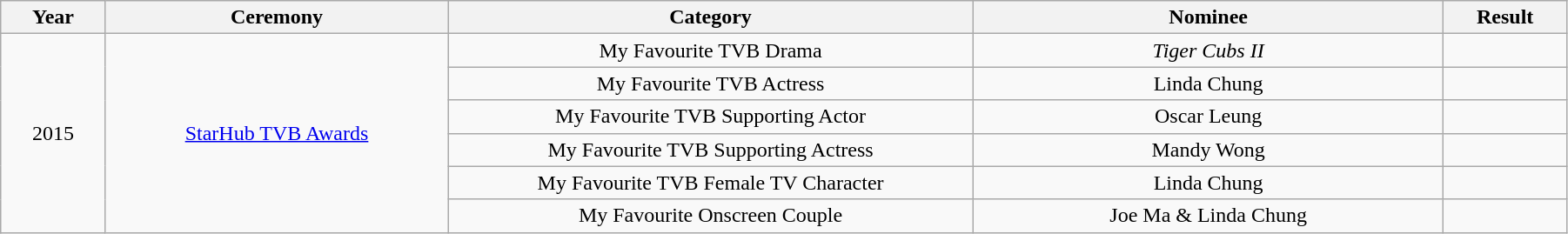<table class="wikitable" style="width:95%;">
<tr>
<th style="width:50px;">Year</th>
<th style="width:180px;">Ceremony</th>
<th style="width:280px;">Category</th>
<th style="width:250px;">Nominee</th>
<th style="width:60px;">Result</th>
</tr>
<tr>
<td align="center" rowspan=6>2015</td>
<td align="center" rowspan=6><a href='#'>StarHub TVB Awards</a></td>
<td align="center">My Favourite TVB Drama</td>
<td align="center"><em>Tiger Cubs II</em></td>
<td></td>
</tr>
<tr>
<td align="center">My Favourite TVB Actress</td>
<td align="center">Linda Chung</td>
<td></td>
</tr>
<tr>
<td align="center">My Favourite TVB Supporting Actor</td>
<td align="center">Oscar Leung</td>
<td></td>
</tr>
<tr>
<td align="center">My Favourite TVB Supporting Actress</td>
<td align="center">Mandy Wong</td>
<td></td>
</tr>
<tr>
<td align="center">My Favourite TVB Female TV Character</td>
<td align="center">Linda Chung</td>
<td></td>
</tr>
<tr>
<td align="center">My Favourite Onscreen Couple</td>
<td align="center">Joe Ma & Linda Chung</td>
<td></td>
</tr>
</table>
